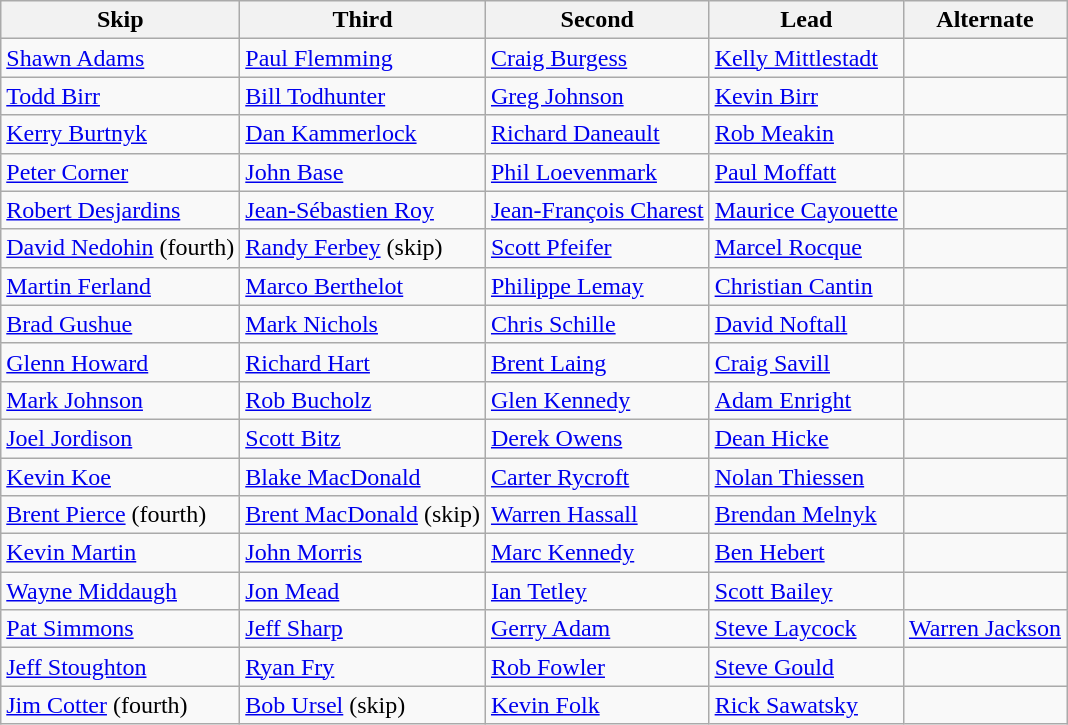<table class=wikitable>
<tr>
<th>Skip</th>
<th>Third</th>
<th>Second</th>
<th>Lead</th>
<th>Alternate</th>
</tr>
<tr>
<td><a href='#'>Shawn Adams</a></td>
<td><a href='#'>Paul Flemming</a></td>
<td><a href='#'>Craig Burgess</a></td>
<td><a href='#'>Kelly Mittlestadt</a></td>
<td></td>
</tr>
<tr>
<td><a href='#'>Todd Birr</a></td>
<td><a href='#'>Bill Todhunter</a></td>
<td><a href='#'>Greg Johnson</a></td>
<td><a href='#'>Kevin Birr</a></td>
<td></td>
</tr>
<tr>
<td><a href='#'>Kerry Burtnyk</a></td>
<td><a href='#'>Dan Kammerlock</a></td>
<td><a href='#'>Richard Daneault</a></td>
<td><a href='#'>Rob Meakin</a></td>
<td></td>
</tr>
<tr>
<td><a href='#'>Peter Corner</a></td>
<td><a href='#'>John Base</a></td>
<td><a href='#'>Phil Loevenmark</a></td>
<td><a href='#'>Paul Moffatt</a></td>
<td></td>
</tr>
<tr>
<td><a href='#'>Robert Desjardins</a></td>
<td><a href='#'>Jean-Sébastien Roy</a></td>
<td><a href='#'>Jean-François Charest</a></td>
<td><a href='#'>Maurice Cayouette</a></td>
<td></td>
</tr>
<tr>
<td><a href='#'>David Nedohin</a> (fourth)</td>
<td><a href='#'>Randy Ferbey</a> (skip)</td>
<td><a href='#'>Scott Pfeifer</a></td>
<td><a href='#'>Marcel Rocque</a></td>
<td></td>
</tr>
<tr>
<td><a href='#'>Martin Ferland</a></td>
<td><a href='#'>Marco Berthelot</a></td>
<td><a href='#'>Philippe Lemay</a></td>
<td><a href='#'>Christian Cantin</a></td>
<td></td>
</tr>
<tr>
<td><a href='#'>Brad Gushue</a></td>
<td><a href='#'>Mark Nichols</a></td>
<td><a href='#'>Chris Schille</a></td>
<td><a href='#'>David Noftall</a></td>
<td></td>
</tr>
<tr>
<td><a href='#'>Glenn Howard</a></td>
<td><a href='#'>Richard Hart</a></td>
<td><a href='#'>Brent Laing</a></td>
<td><a href='#'>Craig Savill</a></td>
<td></td>
</tr>
<tr>
<td><a href='#'>Mark Johnson</a></td>
<td><a href='#'>Rob Bucholz</a></td>
<td><a href='#'>Glen Kennedy</a></td>
<td><a href='#'>Adam Enright</a></td>
<td></td>
</tr>
<tr>
<td><a href='#'>Joel Jordison</a></td>
<td><a href='#'>Scott Bitz</a></td>
<td><a href='#'>Derek Owens</a></td>
<td><a href='#'>Dean Hicke</a></td>
<td></td>
</tr>
<tr>
<td><a href='#'>Kevin Koe</a></td>
<td><a href='#'>Blake MacDonald</a></td>
<td><a href='#'>Carter Rycroft</a></td>
<td><a href='#'>Nolan Thiessen</a></td>
<td></td>
</tr>
<tr>
<td><a href='#'>Brent Pierce</a> (fourth)</td>
<td><a href='#'>Brent MacDonald</a> (skip)</td>
<td><a href='#'>Warren Hassall</a></td>
<td><a href='#'>Brendan Melnyk</a></td>
<td></td>
</tr>
<tr>
<td><a href='#'>Kevin Martin</a></td>
<td><a href='#'>John Morris</a></td>
<td><a href='#'>Marc Kennedy</a></td>
<td><a href='#'>Ben Hebert</a></td>
<td></td>
</tr>
<tr>
<td><a href='#'>Wayne Middaugh</a></td>
<td><a href='#'>Jon Mead</a></td>
<td><a href='#'>Ian Tetley</a></td>
<td><a href='#'>Scott Bailey</a></td>
<td></td>
</tr>
<tr>
<td><a href='#'>Pat Simmons</a></td>
<td><a href='#'>Jeff Sharp</a></td>
<td><a href='#'>Gerry Adam</a></td>
<td><a href='#'>Steve Laycock</a></td>
<td><a href='#'>Warren Jackson</a></td>
</tr>
<tr>
<td><a href='#'>Jeff Stoughton</a></td>
<td><a href='#'>Ryan Fry</a></td>
<td><a href='#'>Rob Fowler</a></td>
<td><a href='#'>Steve Gould</a></td>
<td></td>
</tr>
<tr>
<td><a href='#'>Jim Cotter</a> (fourth)</td>
<td><a href='#'>Bob Ursel</a> (skip)</td>
<td><a href='#'>Kevin Folk</a></td>
<td><a href='#'>Rick Sawatsky</a></td>
<td></td>
</tr>
</table>
